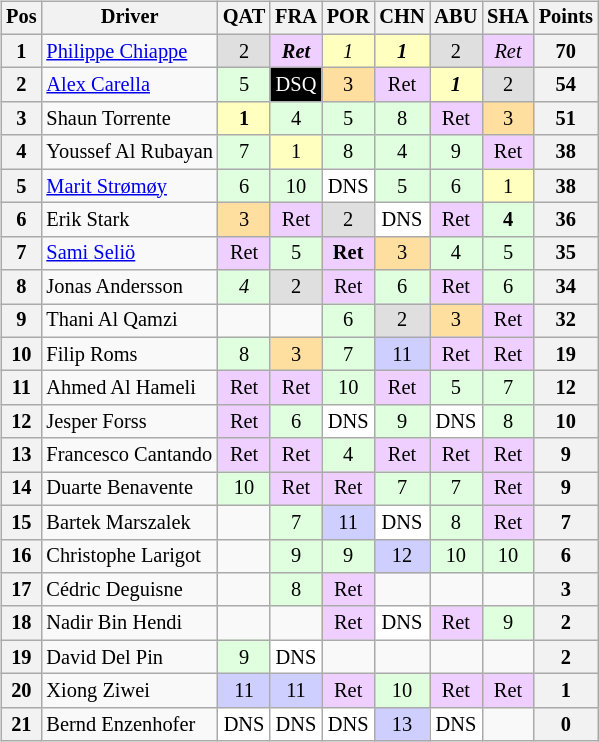<table>
<tr valign="top">
<td><br><table class="wikitable" style="font-size:85%; text-align:center;">
<tr>
<th valign="middle">Pos</th>
<th valign="middle">Driver</th>
<th>QAT<br></th>
<th>FRA<br></th>
<th>POR<br></th>
<th>CHN<br></th>
<th>ABU<br></th>
<th>SHA<br></th>
<th valign="middle">Points</th>
</tr>
<tr>
<th>1</th>
<td align=left> <a href='#'>Philippe Chiappe</a></td>
<td style="background:#dfdfdf;">2</td>
<td style="background:#efcfff;"><strong><em>Ret</em></strong></td>
<td style="background:#ffffbf;"><em>1</em></td>
<td style="background:#ffffbf;"><strong><em>1</em></strong></td>
<td style="background:#dfdfdf;">2</td>
<td style="background:#efcfff;"><em>Ret</em></td>
<th>70</th>
</tr>
<tr>
<th>2</th>
<td align=left> <a href='#'>Alex Carella</a></td>
<td style="background:#dfffdf;">5</td>
<td style="background:#000000; color:white;">DSQ</td>
<td style="background:#ffdf9f;">3</td>
<td style="background:#efcfff;">Ret</td>
<td style="background:#ffffbf;"><strong><em>1</em></strong></td>
<td style="background:#dfdfdf;">2</td>
<th>54</th>
</tr>
<tr>
<th>3</th>
<td align=left> Shaun Torrente</td>
<td style="background:#ffffbf;"><strong>1</strong></td>
<td style="background:#dfffdf;">4</td>
<td style="background:#dfffdf;">5</td>
<td style="background:#dfffdf;">8</td>
<td style="background:#efcfff;">Ret</td>
<td style="background:#ffdf9f;">3</td>
<th>51</th>
</tr>
<tr>
<th>4</th>
<td align=left> Youssef Al Rubayan</td>
<td style="background:#dfffdf;">7</td>
<td style="background:#ffffbf;">1</td>
<td style="background:#dfffdf;">8</td>
<td style="background:#dfffdf;">4</td>
<td style="background:#dfffdf;">9</td>
<td style="background:#efcfff;">Ret</td>
<th>38</th>
</tr>
<tr>
<th>5</th>
<td align=left> <a href='#'>Marit Strømøy</a></td>
<td style="background:#dfffdf;">6</td>
<td style="background:#dfffdf;">10</td>
<td style="background:#ffffff;">DNS</td>
<td style="background:#dfffdf;">5</td>
<td style="background:#dfffdf;">6</td>
<td style="background:#ffffbf;">1</td>
<th>38</th>
</tr>
<tr>
<th>6</th>
<td align=left> Erik Stark</td>
<td style="background:#ffdf9f;">3</td>
<td style="background:#efcfff;">Ret</td>
<td style="background:#dfdfdf;">2</td>
<td style="background:#ffffff;">DNS</td>
<td style="background:#efcfff;">Ret</td>
<td style="background:#dfffdf;"><strong>4</strong></td>
<th>36</th>
</tr>
<tr>
<th>7</th>
<td align=left> <a href='#'>Sami Seliö</a></td>
<td style="background:#efcfff;">Ret</td>
<td style="background:#dfffdf;">5</td>
<td style="background:#efcfff;"><strong>Ret</strong></td>
<td style="background:#ffdf9f;">3</td>
<td style="background:#dfffdf;">4</td>
<td style="background:#dfffdf;">5</td>
<th>35</th>
</tr>
<tr>
<th>8</th>
<td align=left> Jonas Andersson</td>
<td style="background:#dfffdf;"><em>4</em></td>
<td style="background:#dfdfdf;">2</td>
<td style="background:#efcfff;">Ret</td>
<td style="background:#dfffdf;">6</td>
<td style="background:#efcfff;">Ret</td>
<td style="background:#dfffdf;">6</td>
<th>34</th>
</tr>
<tr>
<th>9</th>
<td align=left> Thani Al Qamzi</td>
<td></td>
<td></td>
<td style="background:#dfffdf;">6</td>
<td style="background:#dfdfdf;">2</td>
<td style="background:#ffdf9f;">3</td>
<td style="background:#efcfff;">Ret</td>
<th>32</th>
</tr>
<tr>
<th>10</th>
<td align=left> Filip Roms</td>
<td style="background:#dfffdf;">8</td>
<td style="background:#ffdf9f;">3</td>
<td style="background:#dfffdf;">7</td>
<td style="background:#cfcfff;">11</td>
<td style="background:#efcfff;">Ret</td>
<td style="background:#efcfff;">Ret</td>
<th>19</th>
</tr>
<tr>
<th>11</th>
<td align=left> Ahmed Al Hameli</td>
<td style="background:#efcfff;">Ret</td>
<td style="background:#efcfff;">Ret</td>
<td style="background:#dfffdf;">10</td>
<td style="background:#efcfff;">Ret</td>
<td style="background:#dfffdf;">5</td>
<td style="background:#dfffdf;">7</td>
<th>12</th>
</tr>
<tr>
<th>12</th>
<td align=left> Jesper Forss</td>
<td style="background:#efcfff;">Ret</td>
<td style="background:#dfffdf;">6</td>
<td style="background:#ffffff;">DNS</td>
<td style="background:#dfffdf;">9</td>
<td style="background:#ffffff;">DNS</td>
<td style="background:#dfffdf;">8</td>
<th>10</th>
</tr>
<tr>
<th>13</th>
<td align=left> Francesco Cantando</td>
<td style="background:#efcfff;">Ret</td>
<td style="background:#efcfff;">Ret</td>
<td style="background:#dfffdf;">4</td>
<td style="background:#efcfff;">Ret</td>
<td style="background:#efcfff;">Ret</td>
<td style="background:#efcfff;">Ret</td>
<th>9</th>
</tr>
<tr>
<th>14</th>
<td align=left> Duarte Benavente</td>
<td style="background:#dfffdf;">10</td>
<td style="background:#efcfff;">Ret</td>
<td style="background:#efcfff;">Ret</td>
<td style="background:#dfffdf;">7</td>
<td style="background:#dfffdf;">7</td>
<td style="background:#efcfff;">Ret</td>
<th>9</th>
</tr>
<tr>
<th>15</th>
<td align=left> Bartek Marszalek</td>
<td></td>
<td style="background:#dfffdf;">7</td>
<td style="background:#cfcfff;">11</td>
<td style="background:#ffffff;">DNS</td>
<td style="background:#dfffdf;">8</td>
<td style="background:#efcfff;">Ret</td>
<th>7</th>
</tr>
<tr>
<th>16</th>
<td align=left> Christophe Larigot</td>
<td></td>
<td style="background:#dfffdf;">9</td>
<td style="background:#dfffdf;">9</td>
<td style="background:#cfcfff;">12</td>
<td style="background:#dfffdf;">10</td>
<td style="background:#dfffdf;">10</td>
<th>6</th>
</tr>
<tr>
<th>17</th>
<td align=left> Cédric Deguisne</td>
<td></td>
<td style="background:#dfffdf;">8</td>
<td style="background:#efcfff;">Ret</td>
<td></td>
<td></td>
<td></td>
<th>3</th>
</tr>
<tr>
<th>18</th>
<td align=left> Nadir Bin Hendi</td>
<td></td>
<td></td>
<td style="background:#efcfff;">Ret</td>
<td style="background:#ffffff;">DNS</td>
<td style="background:#efcfff;">Ret</td>
<td style="background:#dfffdf;">9</td>
<th>2</th>
</tr>
<tr>
<th>19</th>
<td align=left> David Del Pin</td>
<td style="background:#dfffdf;">9</td>
<td style="background:#ffffff;">DNS</td>
<td></td>
<td></td>
<td></td>
<td></td>
<th>2</th>
</tr>
<tr>
<th>20</th>
<td align=left> Xiong Ziwei</td>
<td style="background:#cfcfff;">11</td>
<td style="background:#cfcfff;">11</td>
<td style="background:#efcfff;">Ret</td>
<td style="background:#dfffdf;">10</td>
<td style="background:#efcfff;">Ret</td>
<td style="background:#efcfff;">Ret</td>
<th>1</th>
</tr>
<tr>
<th>21</th>
<td align=left> Bernd Enzenhofer</td>
<td style="background:#ffffff;">DNS</td>
<td style="background:#ffffff;">DNS</td>
<td style="background:#ffffff;">DNS</td>
<td style="background:#cfcfff;">13</td>
<td style="background:#ffffff;">DNS</td>
<td></td>
<th>0</th>
</tr>
</table>
</td>
<td><br>
<br></td>
</tr>
</table>
